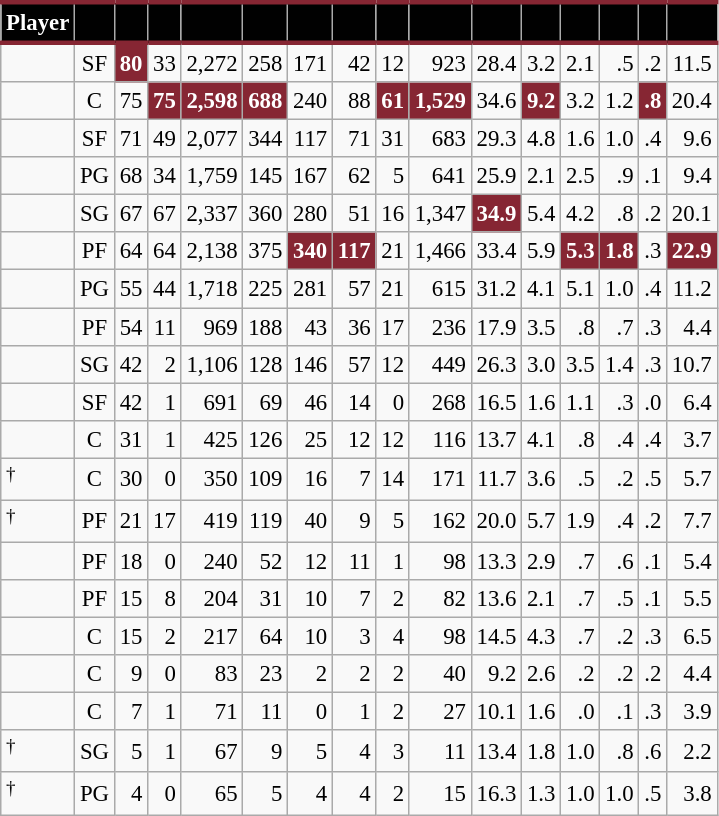<table class="wikitable sortable" style="font-size: 95%; text-align:right;">
<tr>
<th style="background:#010101; color:#FFFFFF; border-top:#862633 3px solid; border-bottom:#862633 3px solid;">Player</th>
<th style="background:#010101; color:#FFFFFF; border-top:#862633 3px solid; border-bottom:#862633 3px solid;"></th>
<th style="background:#010101; color:#FFFFFF; border-top:#862633 3px solid; border-bottom:#862633 3px solid;"></th>
<th style="background:#010101; color:#FFFFFF; border-top:#862633 3px solid; border-bottom:#862633 3px solid;"></th>
<th style="background:#010101; color:#FFFFFF; border-top:#862633 3px solid; border-bottom:#862633 3px solid;"></th>
<th style="background:#010101; color:#FFFFFF; border-top:#862633 3px solid; border-bottom:#862633 3px solid;"></th>
<th style="background:#010101; color:#FFFFFF; border-top:#862633 3px solid; border-bottom:#862633 3px solid;"></th>
<th style="background:#010101; color:#FFFFFF; border-top:#862633 3px solid; border-bottom:#862633 3px solid;"></th>
<th style="background:#010101; color:#FFFFFF; border-top:#862633 3px solid; border-bottom:#862633 3px solid;"></th>
<th style="background:#010101; color:#FFFFFF; border-top:#862633 3px solid; border-bottom:#862633 3px solid;"></th>
<th style="background:#010101; color:#FFFFFF; border-top:#862633 3px solid; border-bottom:#862633 3px solid;"></th>
<th style="background:#010101; color:#FFFFFF; border-top:#862633 3px solid; border-bottom:#862633 3px solid;"></th>
<th style="background:#010101; color:#FFFFFF; border-top:#862633 3px solid; border-bottom:#862633 3px solid;"></th>
<th style="background:#010101; color:#FFFFFF; border-top:#862633 3px solid; border-bottom:#862633 3px solid;"></th>
<th style="background:#010101; color:#FFFFFF; border-top:#862633 3px solid; border-bottom:#862633 3px solid;"></th>
<th style="background:#010101; color:#FFFFFF; border-top:#862633 3px solid; border-bottom:#862633 3px solid;"></th>
</tr>
<tr>
<td style="text-align:left;"></td>
<td style="text-align:center;">SF</td>
<td style="background:#862633; color:#FFFFFF;"><strong>80</strong></td>
<td>33</td>
<td>2,272</td>
<td>258</td>
<td>171</td>
<td>42</td>
<td>12</td>
<td>923</td>
<td>28.4</td>
<td>3.2</td>
<td>2.1</td>
<td>.5</td>
<td>.2</td>
<td>11.5</td>
</tr>
<tr>
<td style="text-align:left;"></td>
<td style="text-align:center;">C</td>
<td>75</td>
<td style="background:#862633; color:#FFFFFF;"><strong>75</strong></td>
<td style="background:#862633; color:#FFFFFF;"><strong>2,598</strong></td>
<td style="background:#862633; color:#FFFFFF;"><strong>688</strong></td>
<td>240</td>
<td>88</td>
<td style="background:#862633; color:#FFFFFF;"><strong>61</strong></td>
<td style="background:#862633; color:#FFFFFF;"><strong>1,529</strong></td>
<td>34.6</td>
<td style="background:#862633; color:#FFFFFF;"><strong>9.2</strong></td>
<td>3.2</td>
<td>1.2</td>
<td style="background:#862633; color:#FFFFFF;"><strong>.8</strong></td>
<td>20.4</td>
</tr>
<tr>
<td style="text-align:left;"></td>
<td style="text-align:center;">SF</td>
<td>71</td>
<td>49</td>
<td>2,077</td>
<td>344</td>
<td>117</td>
<td>71</td>
<td>31</td>
<td>683</td>
<td>29.3</td>
<td>4.8</td>
<td>1.6</td>
<td>1.0</td>
<td>.4</td>
<td>9.6</td>
</tr>
<tr>
<td style="text-align:left;"></td>
<td style="text-align:center;">PG</td>
<td>68</td>
<td>34</td>
<td>1,759</td>
<td>145</td>
<td>167</td>
<td>62</td>
<td>5</td>
<td>641</td>
<td>25.9</td>
<td>2.1</td>
<td>2.5</td>
<td>.9</td>
<td>.1</td>
<td>9.4</td>
</tr>
<tr>
<td style="text-align:left;"></td>
<td style="text-align:center;">SG</td>
<td>67</td>
<td>67</td>
<td>2,337</td>
<td>360</td>
<td>280</td>
<td>51</td>
<td>16</td>
<td>1,347</td>
<td style="background:#862633; color:#FFFFFF;"><strong>34.9</strong></td>
<td>5.4</td>
<td>4.2</td>
<td>.8</td>
<td>.2</td>
<td>20.1</td>
</tr>
<tr>
<td style="text-align:left;"></td>
<td style="text-align:center;">PF</td>
<td>64</td>
<td>64</td>
<td>2,138</td>
<td>375</td>
<td style="background:#862633; color:#FFFFFF;"><strong>340</strong></td>
<td style="background:#862633; color:#FFFFFF;"><strong>117</strong></td>
<td>21</td>
<td>1,466</td>
<td>33.4</td>
<td>5.9</td>
<td style="background:#862633; color:#FFFFFF;"><strong>5.3</strong></td>
<td style="background:#862633; color:#FFFFFF;"><strong>1.8</strong></td>
<td>.3</td>
<td style="background:#862633; color:#FFFFFF;"><strong>22.9</strong></td>
</tr>
<tr>
<td style="text-align:left;"></td>
<td style="text-align:center;">PG</td>
<td>55</td>
<td>44</td>
<td>1,718</td>
<td>225</td>
<td>281</td>
<td>57</td>
<td>21</td>
<td>615</td>
<td>31.2</td>
<td>4.1</td>
<td>5.1</td>
<td>1.0</td>
<td>.4</td>
<td>11.2</td>
</tr>
<tr>
<td style="text-align:left;"></td>
<td style="text-align:center;">PF</td>
<td>54</td>
<td>11</td>
<td>969</td>
<td>188</td>
<td>43</td>
<td>36</td>
<td>17</td>
<td>236</td>
<td>17.9</td>
<td>3.5</td>
<td>.8</td>
<td>.7</td>
<td>.3</td>
<td>4.4</td>
</tr>
<tr>
<td style="text-align:left;"></td>
<td style="text-align:center;">SG</td>
<td>42</td>
<td>2</td>
<td>1,106</td>
<td>128</td>
<td>146</td>
<td>57</td>
<td>12</td>
<td>449</td>
<td>26.3</td>
<td>3.0</td>
<td>3.5</td>
<td>1.4</td>
<td>.3</td>
<td>10.7</td>
</tr>
<tr>
<td style="text-align:left;"></td>
<td style="text-align:center;">SF</td>
<td>42</td>
<td>1</td>
<td>691</td>
<td>69</td>
<td>46</td>
<td>14</td>
<td>0</td>
<td>268</td>
<td>16.5</td>
<td>1.6</td>
<td>1.1</td>
<td>.3</td>
<td>.0</td>
<td>6.4</td>
</tr>
<tr>
<td style="text-align:left;"></td>
<td style="text-align:center;">C</td>
<td>31</td>
<td>1</td>
<td>425</td>
<td>126</td>
<td>25</td>
<td>12</td>
<td>12</td>
<td>116</td>
<td>13.7</td>
<td>4.1</td>
<td>.8</td>
<td>.4</td>
<td>.4</td>
<td>3.7</td>
</tr>
<tr>
<td style="text-align:left;"><sup>†</sup></td>
<td style="text-align:center;">C</td>
<td>30</td>
<td>0</td>
<td>350</td>
<td>109</td>
<td>16</td>
<td>7</td>
<td>14</td>
<td>171</td>
<td>11.7</td>
<td>3.6</td>
<td>.5</td>
<td>.2</td>
<td>.5</td>
<td>5.7</td>
</tr>
<tr>
<td style="text-align:left;"><sup>†</sup></td>
<td style="text-align:center;">PF</td>
<td>21</td>
<td>17</td>
<td>419</td>
<td>119</td>
<td>40</td>
<td>9</td>
<td>5</td>
<td>162</td>
<td>20.0</td>
<td>5.7</td>
<td>1.9</td>
<td>.4</td>
<td>.2</td>
<td>7.7</td>
</tr>
<tr>
<td style="text-align:left;"></td>
<td style="text-align:center;">PF</td>
<td>18</td>
<td>0</td>
<td>240</td>
<td>52</td>
<td>12</td>
<td>11</td>
<td>1</td>
<td>98</td>
<td>13.3</td>
<td>2.9</td>
<td>.7</td>
<td>.6</td>
<td>.1</td>
<td>5.4</td>
</tr>
<tr>
<td style="text-align:left;"></td>
<td style="text-align:center;">PF</td>
<td>15</td>
<td>8</td>
<td>204</td>
<td>31</td>
<td>10</td>
<td>7</td>
<td>2</td>
<td>82</td>
<td>13.6</td>
<td>2.1</td>
<td>.7</td>
<td>.5</td>
<td>.1</td>
<td>5.5</td>
</tr>
<tr>
<td style="text-align:left;"></td>
<td style="text-align:center;">C</td>
<td>15</td>
<td>2</td>
<td>217</td>
<td>64</td>
<td>10</td>
<td>3</td>
<td>4</td>
<td>98</td>
<td>14.5</td>
<td>4.3</td>
<td>.7</td>
<td>.2</td>
<td>.3</td>
<td>6.5</td>
</tr>
<tr>
<td style="text-align:left;"></td>
<td style="text-align:center;">C</td>
<td>9</td>
<td>0</td>
<td>83</td>
<td>23</td>
<td>2</td>
<td>2</td>
<td>2</td>
<td>40</td>
<td>9.2</td>
<td>2.6</td>
<td>.2</td>
<td>.2</td>
<td>.2</td>
<td>4.4</td>
</tr>
<tr>
<td style="text-align:left;"></td>
<td style="text-align:center;">C</td>
<td>7</td>
<td>1</td>
<td>71</td>
<td>11</td>
<td>0</td>
<td>1</td>
<td>2</td>
<td>27</td>
<td>10.1</td>
<td>1.6</td>
<td>.0</td>
<td>.1</td>
<td>.3</td>
<td>3.9</td>
</tr>
<tr>
<td style="text-align:left;"><sup>†</sup></td>
<td style="text-align:center;">SG</td>
<td>5</td>
<td>1</td>
<td>67</td>
<td>9</td>
<td>5</td>
<td>4</td>
<td>3</td>
<td>11</td>
<td>13.4</td>
<td>1.8</td>
<td>1.0</td>
<td>.8</td>
<td>.6</td>
<td>2.2</td>
</tr>
<tr>
<td style="text-align:left;"><sup>†</sup></td>
<td style="text-align:center;">PG</td>
<td>4</td>
<td>0</td>
<td>65</td>
<td>5</td>
<td>4</td>
<td>4</td>
<td>2</td>
<td>15</td>
<td>16.3</td>
<td>1.3</td>
<td>1.0</td>
<td>1.0</td>
<td>.5</td>
<td>3.8</td>
</tr>
</table>
